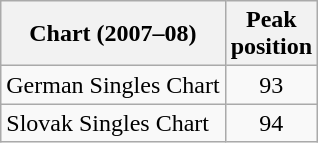<table class="wikitable sortable">
<tr>
<th align="left">Chart (2007–08)</th>
<th align="left">Peak<br>position</th>
</tr>
<tr>
<td>German Singles Chart</td>
<td align="center">93</td>
</tr>
<tr>
<td>Slovak Singles Chart</td>
<td align="center">94</td>
</tr>
</table>
